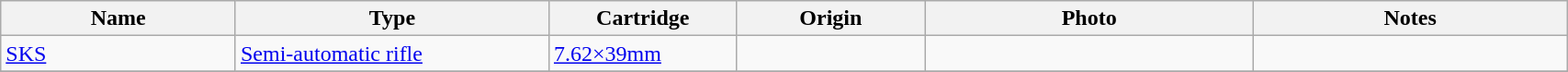<table class="wikitable" style="width:90%;">
<tr>
<th style="width:15%;">Name</th>
<th style="width:20%;">Type</th>
<th style="width:12%;">Cartridge</th>
<th style="width:12%;">Origin</th>
<th>Photo</th>
<th style="width:20%;">Notes</th>
</tr>
<tr>
<td><a href='#'>SKS</a></td>
<td><a href='#'>Semi-automatic rifle</a></td>
<td><a href='#'>7.62×39mm</a></td>
<td></td>
<td></td>
<td></td>
</tr>
<tr>
</tr>
</table>
